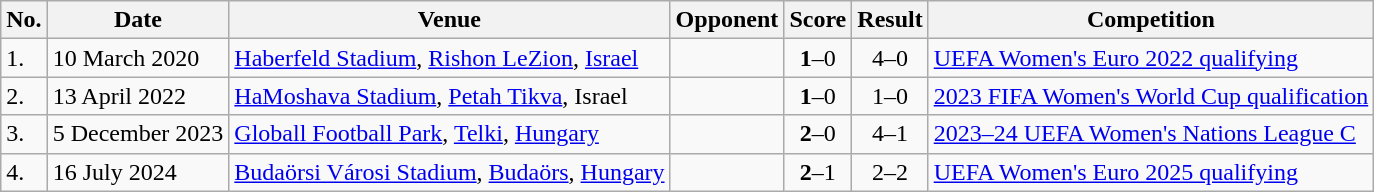<table class="wikitable">
<tr>
<th>No.</th>
<th>Date</th>
<th>Venue</th>
<th>Opponent</th>
<th>Score</th>
<th>Result</th>
<th>Competition</th>
</tr>
<tr>
<td>1.</td>
<td>10 March 2020</td>
<td><a href='#'>Haberfeld Stadium</a>, <a href='#'>Rishon LeZion</a>, <a href='#'>Israel</a></td>
<td></td>
<td align=center><strong>1</strong>–0</td>
<td align=center>4–0</td>
<td><a href='#'>UEFA Women's Euro 2022 qualifying</a></td>
</tr>
<tr>
<td>2.</td>
<td>13 April 2022</td>
<td><a href='#'>HaMoshava Stadium</a>, <a href='#'>Petah Tikva</a>, Israel</td>
<td></td>
<td align=center><strong>1</strong>–0</td>
<td align=center>1–0</td>
<td><a href='#'>2023 FIFA Women's World Cup qualification</a></td>
</tr>
<tr>
<td>3.</td>
<td>5 December 2023</td>
<td><a href='#'>Globall Football Park</a>, <a href='#'>Telki</a>, <a href='#'>Hungary</a></td>
<td></td>
<td align=center><strong>2</strong>–0</td>
<td align=center>4–1</td>
<td><a href='#'>2023–24 UEFA Women's Nations League C</a></td>
</tr>
<tr>
<td>4.</td>
<td>16 July 2024</td>
<td><a href='#'>Budaörsi Városi Stadium</a>, <a href='#'>Budaörs</a>, <a href='#'>Hungary</a></td>
<td></td>
<td align=center><strong>2</strong>–1</td>
<td align=center>2–2</td>
<td><a href='#'>UEFA Women's Euro 2025 qualifying</a></td>
</tr>
</table>
